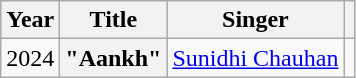<table class="wikitable sortable plainrowheaders">
<tr style="text-align:center;">
<th scope="col">Year</th>
<th scope="col">Title</th>
<th scope="col">Singer</th>
<th class="unsortable" scope="col"></th>
</tr>
<tr>
<td>2024</td>
<th scope="row">"Aankh"</th>
<td><a href='#'>Sunidhi Chauhan</a></td>
<td></td>
</tr>
</table>
